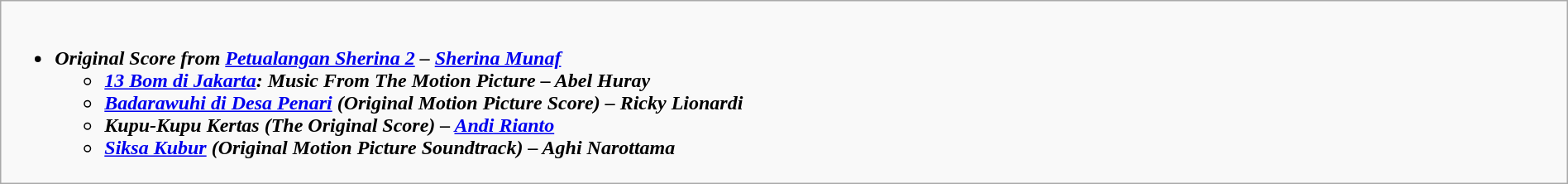<table class="wikitable" width="100%">
<tr>
<td style="vertical-align:top;" width="50%"><br><ul><li><strong><em>Original Score from <a href='#'>Petualangan Sherina 2</a><em> – <a href='#'>Sherina Munaf</a><strong><ul><li></em><a href='#'>13 Bom di Jakarta</a>: Music From The Motion Picture<em> – Abel Huray</li><li></em><a href='#'>Badarawuhi di Desa Penari</a> (Original Motion Picture Score)<em> – Ricky Lionardi</li><li></em>Kupu-Kupu Kertas (The Original Score)<em> – <a href='#'>Andi Rianto</a></li><li></em><a href='#'>Siksa Kubur</a> (Original Motion Picture Soundtrack)<em> – Aghi Narottama</li></ul></li></ul></td>
</tr>
</table>
